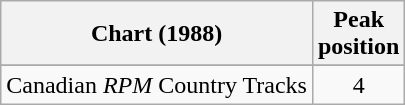<table class="wikitable sortable">
<tr>
<th>Chart (1988)</th>
<th>Peak<br>position</th>
</tr>
<tr>
</tr>
<tr>
<td align="left">Canadian <em>RPM</em> Country Tracks</td>
<td align="center">4</td>
</tr>
</table>
